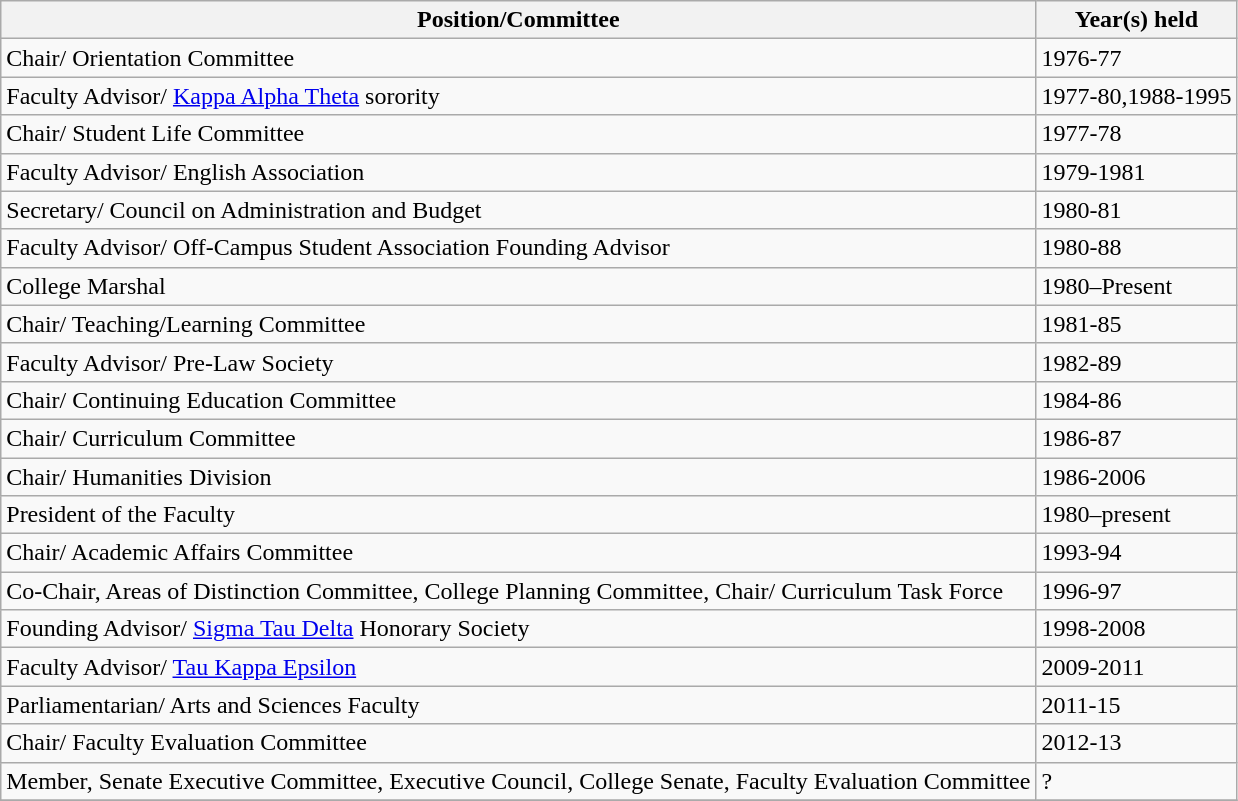<table class="wikitable sortable">
<tr>
<th>Position/Committee</th>
<th>Year(s) held</th>
</tr>
<tr>
<td>Chair/ Orientation Committee</td>
<td>1976-77</td>
</tr>
<tr>
<td>Faculty Advisor/ <a href='#'>Kappa Alpha Theta</a> sorority</td>
<td>1977-80,1988-1995</td>
</tr>
<tr>
<td>Chair/ Student Life Committee</td>
<td>1977-78</td>
</tr>
<tr>
<td>Faculty Advisor/ English Association</td>
<td>1979-1981</td>
</tr>
<tr>
<td>Secretary/ Council on Administration and Budget</td>
<td>1980-81</td>
</tr>
<tr>
<td>Faculty Advisor/ Off-Campus Student Association Founding Advisor</td>
<td>1980-88</td>
</tr>
<tr>
<td>College Marshal</td>
<td>1980–Present</td>
</tr>
<tr>
<td>Chair/ Teaching/Learning Committee</td>
<td>1981-85</td>
</tr>
<tr>
<td>Faculty Advisor/ Pre-Law Society</td>
<td>1982-89</td>
</tr>
<tr>
<td>Chair/ Continuing Education Committee</td>
<td>1984-86</td>
</tr>
<tr>
<td>Chair/ Curriculum Committee</td>
<td>1986-87</td>
</tr>
<tr>
<td>Chair/ Humanities Division</td>
<td>1986-2006</td>
</tr>
<tr>
<td>President of the Faculty</td>
<td>1980–present</td>
</tr>
<tr>
<td>Chair/ Academic Affairs Committee</td>
<td>1993-94</td>
</tr>
<tr>
<td>Co-Chair, Areas of Distinction Committee, College Planning Committee, Chair/ Curriculum Task Force</td>
<td>1996-97</td>
</tr>
<tr>
<td>Founding Advisor/ <a href='#'>Sigma Tau Delta</a> Honorary Society</td>
<td>1998-2008</td>
</tr>
<tr>
<td>Faculty Advisor/ <a href='#'>Tau Kappa Epsilon</a></td>
<td>2009-2011</td>
</tr>
<tr>
<td>Parliamentarian/ Arts and Sciences Faculty</td>
<td>2011-15</td>
</tr>
<tr>
<td>Chair/ Faculty Evaluation Committee</td>
<td>2012-13</td>
</tr>
<tr>
<td>Member, Senate Executive Committee, Executive Council, College Senate, Faculty Evaluation Committee</td>
<td>?</td>
</tr>
<tr>
</tr>
</table>
